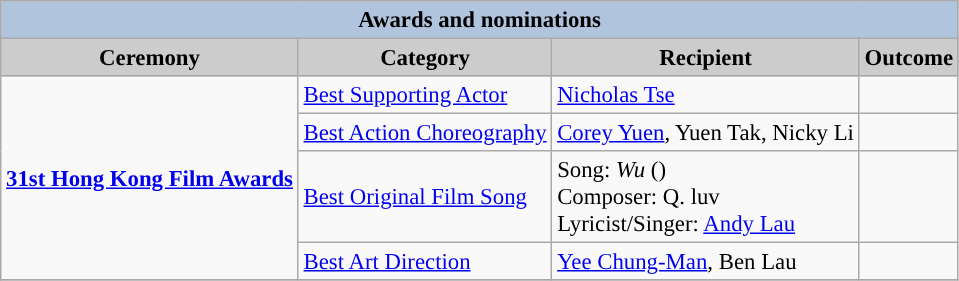<table class="wikitable" style="font-size:95%;" ;>
<tr style="background:#ccc; text-align:center;">
<th colspan="4" style="background: LightSteelBlue;">Awards and nominations</th>
</tr>
<tr style="background:#ccc; text-align:center;">
<th style="background:#ccc">Ceremony</th>
<th style="background:#ccc">Category</th>
<th style="background:#ccc">Recipient</th>
<th style="background:#ccc">Outcome</th>
</tr>
<tr>
<td rowspan=4><strong><a href='#'>31st Hong Kong Film Awards</a></strong></td>
<td><a href='#'>Best Supporting Actor</a></td>
<td><a href='#'>Nicholas Tse</a></td>
<td></td>
</tr>
<tr>
<td><a href='#'>Best Action Choreography</a></td>
<td><a href='#'>Corey Yuen</a>, Yuen Tak, Nicky Li</td>
<td></td>
</tr>
<tr>
<td><a href='#'>Best Original Film Song</a></td>
<td>Song: <em>Wu</em> ()<br>Composer: Q. luv
<br>Lyricist/Singer: <a href='#'>Andy Lau</a></td>
<td></td>
</tr>
<tr>
<td><a href='#'>Best Art Direction</a></td>
<td><a href='#'>Yee Chung-Man</a>, Ben Lau</td>
<td></td>
</tr>
<tr>
</tr>
</table>
